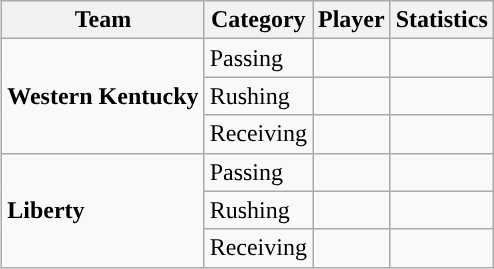<table class="wikitable" style="float: right;">
<tr>
<th>Team</th>
<th>Category</th>
<th>Player</th>
<th>Statistics</th>
</tr>
<tr>
<td rowspan=3><strong>Western Kentucky</strong></td>
<td>Passing</td>
<td></td>
<td></td>
</tr>
<tr>
<td>Rushing</td>
<td></td>
<td></td>
</tr>
<tr>
<td>Receiving</td>
<td></td>
<td></td>
</tr>
<tr>
<td rowspan=3><strong>Liberty</strong></td>
<td>Passing</td>
<td></td>
<td></td>
</tr>
<tr>
<td>Rushing</td>
<td></td>
<td></td>
</tr>
<tr>
<td>Receiving</td>
<td></td>
<td></td>
</tr>
</table>
